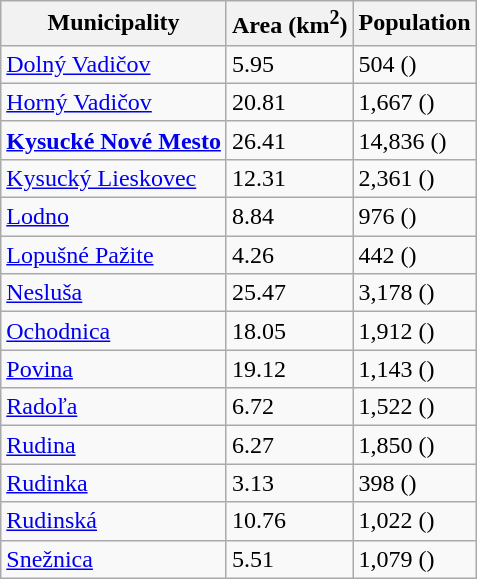<table class="wikitable sortable">
<tr>
<th>Municipality</th>
<th>Area (km<sup>2</sup>)</th>
<th>Population</th>
</tr>
<tr>
<td><a href='#'>Dolný Vadičov</a></td>
<td>5.95</td>
<td>504 ()</td>
</tr>
<tr>
<td><a href='#'>Horný Vadičov</a></td>
<td>20.81</td>
<td>1,667 ()</td>
</tr>
<tr>
<td><strong><a href='#'>Kysucké Nové Mesto</a></strong></td>
<td>26.41</td>
<td>14,836 ()</td>
</tr>
<tr>
<td><a href='#'>Kysucký Lieskovec</a></td>
<td>12.31</td>
<td>2,361 ()</td>
</tr>
<tr>
<td><a href='#'>Lodno</a></td>
<td>8.84</td>
<td>976 ()</td>
</tr>
<tr>
<td><a href='#'>Lopušné Pažite</a></td>
<td>4.26</td>
<td>442 ()</td>
</tr>
<tr>
<td><a href='#'>Nesluša</a></td>
<td>25.47</td>
<td>3,178 ()</td>
</tr>
<tr>
<td><a href='#'>Ochodnica</a></td>
<td>18.05</td>
<td>1,912 ()</td>
</tr>
<tr>
<td><a href='#'>Povina</a></td>
<td>19.12</td>
<td>1,143 ()</td>
</tr>
<tr>
<td><a href='#'>Radoľa</a></td>
<td>6.72</td>
<td>1,522 ()</td>
</tr>
<tr>
<td><a href='#'>Rudina</a></td>
<td>6.27</td>
<td>1,850 ()</td>
</tr>
<tr>
<td><a href='#'>Rudinka</a></td>
<td>3.13</td>
<td>398 ()</td>
</tr>
<tr>
<td><a href='#'>Rudinská</a></td>
<td>10.76</td>
<td>1,022 ()</td>
</tr>
<tr>
<td><a href='#'>Snežnica</a></td>
<td>5.51</td>
<td>1,079 ()</td>
</tr>
</table>
